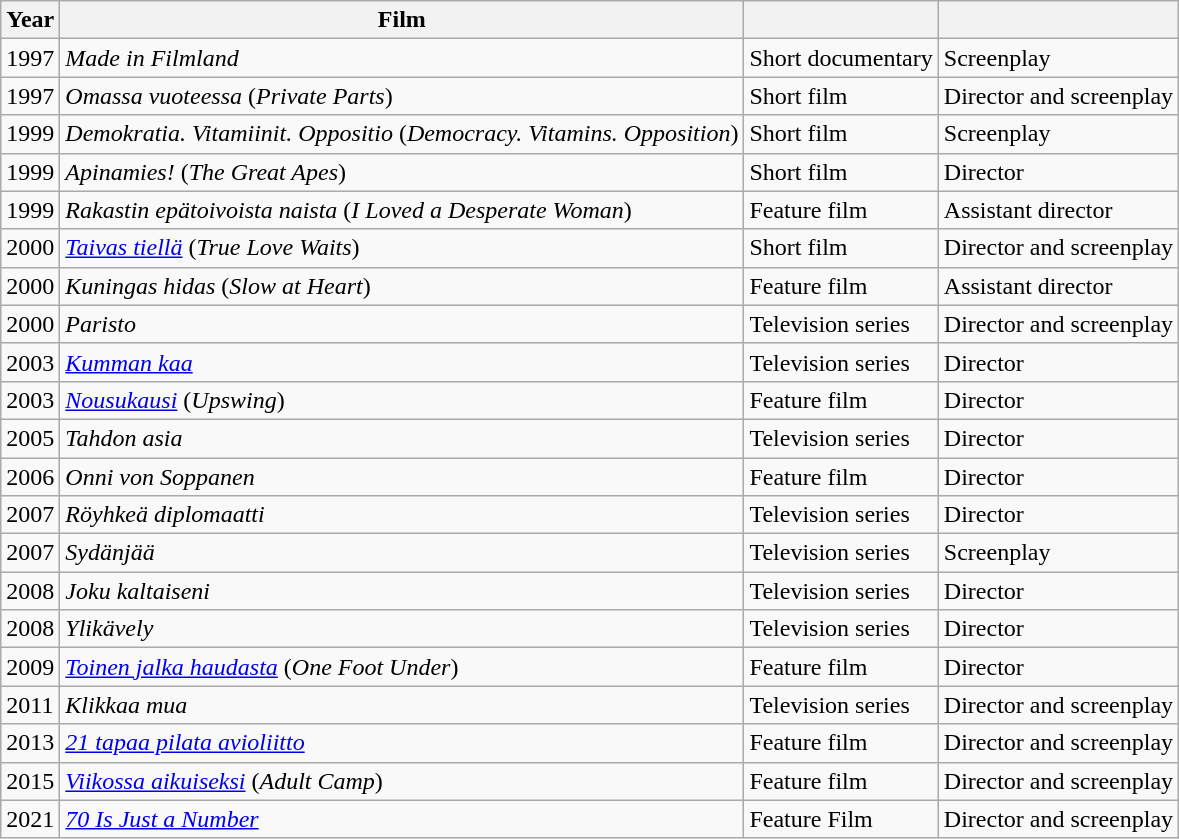<table class="wikitable">
<tr>
<th>Year</th>
<th>Film</th>
<th></th>
<th></th>
</tr>
<tr>
<td>1997</td>
<td><em>Made in Filmland</em></td>
<td>Short documentary</td>
<td>Screenplay</td>
</tr>
<tr>
<td>1997</td>
<td><em>Omassa vuoteessa</em> (<em>Private Parts</em>)</td>
<td>Short film</td>
<td>Director and screenplay</td>
</tr>
<tr>
<td>1999</td>
<td><em>Demokratia. Vitamiinit. Oppositio</em> (<em>Democracy. Vitamins. Opposition</em>)</td>
<td>Short film</td>
<td>Screenplay</td>
</tr>
<tr>
<td>1999</td>
<td><em>Apinamies!</em> (<em>The Great Apes</em>)</td>
<td>Short film</td>
<td>Director</td>
</tr>
<tr>
<td>1999</td>
<td><em>Rakastin epätoivoista naista</em> (<em>I Loved a Desperate Woman</em>)</td>
<td>Feature film</td>
<td>Assistant director</td>
</tr>
<tr>
<td>2000</td>
<td><em><a href='#'>Taivas tiellä</a></em> (<em>True Love Waits</em>)</td>
<td>Short film</td>
<td>Director and screenplay</td>
</tr>
<tr>
<td>2000</td>
<td><em>Kuningas hidas</em> (<em>Slow at Heart</em>)</td>
<td>Feature film</td>
<td>Assistant director</td>
</tr>
<tr>
<td>2000</td>
<td><em>Paristo</em></td>
<td>Television series</td>
<td>Director and screenplay</td>
</tr>
<tr>
<td>2003</td>
<td><em><a href='#'>Kumman kaa</a></em></td>
<td>Television series</td>
<td>Director</td>
</tr>
<tr>
<td>2003</td>
<td><em><a href='#'>Nousukausi</a></em> (<em>Upswing</em>)</td>
<td>Feature film</td>
<td>Director</td>
</tr>
<tr>
<td>2005</td>
<td><em>Tahdon asia</em></td>
<td>Television series</td>
<td>Director</td>
</tr>
<tr>
<td>2006</td>
<td><em>Onni von Soppanen</em></td>
<td>Feature film</td>
<td>Director</td>
</tr>
<tr>
<td>2007</td>
<td><em>Röyhkeä diplomaatti</em></td>
<td>Television series</td>
<td>Director</td>
</tr>
<tr>
<td>2007</td>
<td><em>Sydänjää</em></td>
<td>Television series</td>
<td>Screenplay</td>
</tr>
<tr>
<td>2008</td>
<td><em>Joku kaltaiseni</em></td>
<td>Television series</td>
<td>Director</td>
</tr>
<tr>
<td>2008</td>
<td><em>Ylikävely</em></td>
<td>Television series</td>
<td>Director</td>
</tr>
<tr>
<td>2009</td>
<td><em><a href='#'>Toinen jalka haudasta</a></em> (<em>One Foot Under</em>)</td>
<td>Feature film</td>
<td>Director</td>
</tr>
<tr>
<td>2011</td>
<td><em>Klikkaa mua</em></td>
<td>Television series</td>
<td>Director and screenplay</td>
</tr>
<tr>
<td>2013</td>
<td><em><a href='#'>21 tapaa pilata avioliitto</a></em></td>
<td>Feature film</td>
<td>Director and screenplay</td>
</tr>
<tr>
<td>2015</td>
<td><em><a href='#'>Viikossa aikuiseksi</a></em>  (<em>Adult Camp</em>)</td>
<td>Feature film</td>
<td>Director and screenplay</td>
</tr>
<tr>
<td>2021</td>
<td><em><a href='#'>70 Is Just a Number</a></em></td>
<td>Feature Film</td>
<td>Director and screenplay</td>
</tr>
</table>
